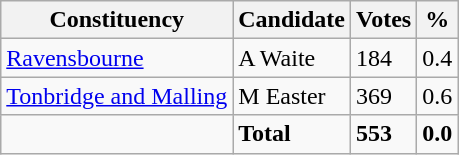<table class="wikitable">
<tr>
<th>Constituency</th>
<th>Candidate</th>
<th>Votes</th>
<th>%</th>
</tr>
<tr>
<td><a href='#'>Ravensbourne</a></td>
<td>A Waite</td>
<td>184</td>
<td>0.4</td>
</tr>
<tr>
<td><a href='#'>Tonbridge and Malling</a></td>
<td>M Easter</td>
<td>369</td>
<td>0.6</td>
</tr>
<tr>
<td></td>
<td><strong>Total</strong></td>
<td><strong>553</strong></td>
<td><strong>0.0</strong></td>
</tr>
</table>
